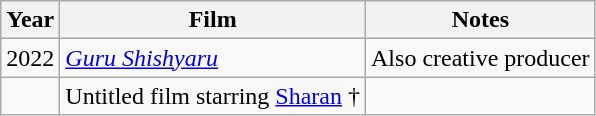<table class="wikitable sortable ">
<tr>
<th scope="col">Year</th>
<th scope="col">Film</th>
<th scope="col">Notes</th>
</tr>
<tr>
<td>2022</td>
<td><em><a href='#'>Guru Shishyaru</a></em></td>
<td>Also creative producer</td>
</tr>
<tr>
<td></td>
<td>Untitled film starring <a href='#'>Sharan</a> †</td>
<td></td>
</tr>
</table>
